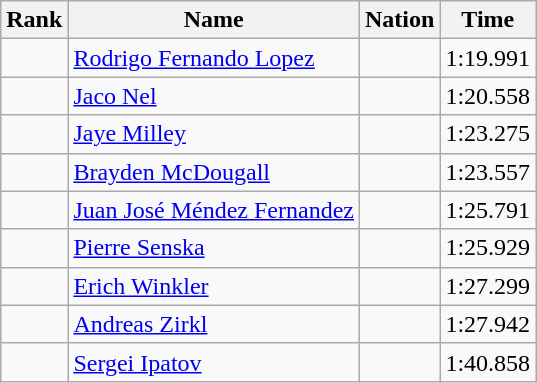<table class="wikitable sortable" style="text-align:center">
<tr>
<th>Rank</th>
<th>Name</th>
<th>Nation</th>
<th>Time</th>
</tr>
<tr>
<td></td>
<td align=left><a href='#'>Rodrigo Fernando Lopez</a></td>
<td align=left></td>
<td>1:19.991</td>
</tr>
<tr>
<td></td>
<td align=left><a href='#'>Jaco Nel</a></td>
<td align=left></td>
<td>1:20.558</td>
</tr>
<tr>
<td></td>
<td align=left><a href='#'>Jaye Milley</a></td>
<td align=left></td>
<td>1:23.275</td>
</tr>
<tr>
<td></td>
<td align=left><a href='#'>Brayden McDougall</a></td>
<td align=left></td>
<td>1:23.557</td>
</tr>
<tr>
<td></td>
<td align=left><a href='#'>Juan José Méndez Fernandez</a></td>
<td align=left></td>
<td>1:25.791</td>
</tr>
<tr>
<td></td>
<td align=left><a href='#'>Pierre Senska</a></td>
<td align=left></td>
<td>1:25.929</td>
</tr>
<tr>
<td></td>
<td align=left><a href='#'>Erich Winkler</a></td>
<td align=left></td>
<td>1:27.299</td>
</tr>
<tr>
<td></td>
<td align=left><a href='#'>Andreas Zirkl</a></td>
<td align=left></td>
<td>1:27.942</td>
</tr>
<tr>
<td></td>
<td align=left><a href='#'>Sergei Ipatov</a></td>
<td align=left></td>
<td>1:40.858</td>
</tr>
</table>
